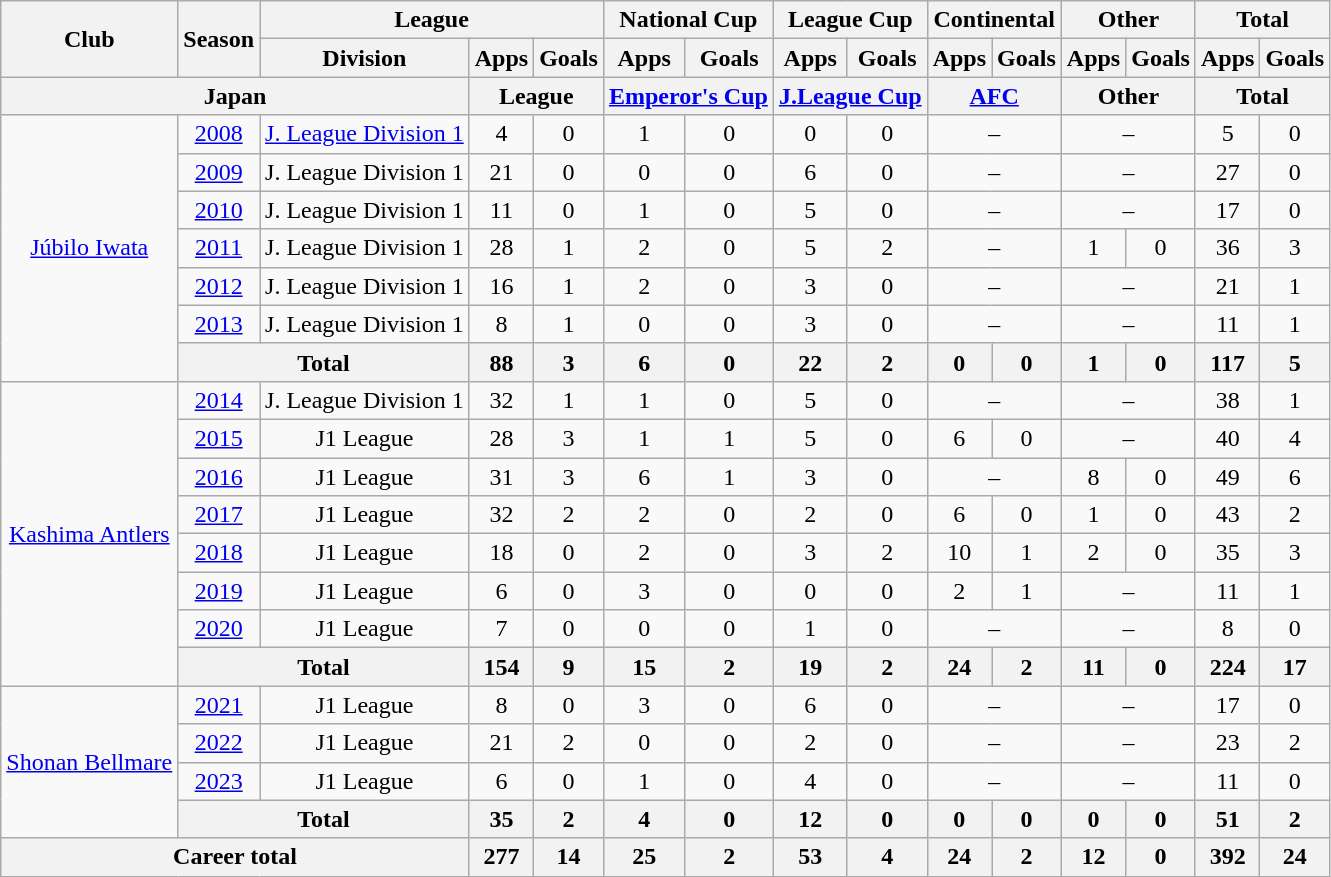<table class="wikitable" style="text-align:center;">
<tr>
<th rowspan=2>Club</th>
<th rowspan=2>Season</th>
<th colspan=3>League</th>
<th colspan=2>National Cup</th>
<th colspan=2>League Cup</th>
<th colspan=2>Continental</th>
<th colspan=2>Other</th>
<th colspan=2>Total</th>
</tr>
<tr>
<th>Division</th>
<th>Apps</th>
<th>Goals</th>
<th>Apps</th>
<th>Goals</th>
<th>Apps</th>
<th>Goals</th>
<th>Apps</th>
<th>Goals</th>
<th>Apps</th>
<th>Goals</th>
<th>Apps</th>
<th>Goals</th>
</tr>
<tr>
<th colspan=3>Japan</th>
<th colspan=2>League</th>
<th colspan=2><a href='#'>Emperor's Cup</a></th>
<th colspan=2><a href='#'>J.League Cup</a></th>
<th colspan=2><a href='#'>AFC</a></th>
<th colspan=2>Other</th>
<th colspan=2>Total</th>
</tr>
<tr>
<td rowspan="7"><a href='#'>Júbilo Iwata</a></td>
<td><a href='#'>2008</a></td>
<td><a href='#'>J. League Division 1</a></td>
<td>4</td>
<td>0</td>
<td>1</td>
<td>0</td>
<td>0</td>
<td>0</td>
<td colspan="2">–</td>
<td colspan="2">–</td>
<td>5</td>
<td>0</td>
</tr>
<tr>
<td><a href='#'>2009</a></td>
<td>J. League Division 1</td>
<td>21</td>
<td>0</td>
<td>0</td>
<td>0</td>
<td>6</td>
<td>0</td>
<td colspan="2">–</td>
<td colspan="2">–</td>
<td>27</td>
<td>0</td>
</tr>
<tr>
<td><a href='#'>2010</a></td>
<td>J. League Division 1</td>
<td>11</td>
<td>0</td>
<td>1</td>
<td>0</td>
<td>5</td>
<td>0</td>
<td colspan="2">–</td>
<td colspan="2">–</td>
<td>17</td>
<td>0</td>
</tr>
<tr>
<td><a href='#'>2011</a></td>
<td>J. League Division 1</td>
<td>28</td>
<td>1</td>
<td>2</td>
<td>0</td>
<td>5</td>
<td>2</td>
<td colspan="2">–</td>
<td>1</td>
<td>0</td>
<td>36</td>
<td>3</td>
</tr>
<tr>
<td><a href='#'>2012</a></td>
<td>J. League Division 1</td>
<td>16</td>
<td>1</td>
<td>2</td>
<td>0</td>
<td>3</td>
<td>0</td>
<td colspan="2">–</td>
<td colspan="2">–</td>
<td>21</td>
<td>1</td>
</tr>
<tr>
<td><a href='#'>2013</a></td>
<td>J. League Division 1</td>
<td>8</td>
<td>1</td>
<td>0</td>
<td>0</td>
<td>3</td>
<td>0</td>
<td colspan="2">–</td>
<td colspan="2">–</td>
<td>11</td>
<td>1</td>
</tr>
<tr>
<th colspan="2">Total</th>
<th>88</th>
<th>3</th>
<th>6</th>
<th>0</th>
<th>22</th>
<th>2</th>
<th>0</th>
<th>0</th>
<th>1</th>
<th>0</th>
<th>117</th>
<th>5</th>
</tr>
<tr>
<td rowspan="8"><a href='#'>Kashima Antlers</a></td>
<td><a href='#'>2014</a></td>
<td>J. League Division 1</td>
<td>32</td>
<td>1</td>
<td>1</td>
<td>0</td>
<td>5</td>
<td>0</td>
<td colspan="2">–</td>
<td colspan="2">–</td>
<td>38</td>
<td>1</td>
</tr>
<tr>
<td><a href='#'>2015</a></td>
<td>J1 League</td>
<td>28</td>
<td>3</td>
<td>1</td>
<td>1</td>
<td>5</td>
<td>0</td>
<td>6</td>
<td>0</td>
<td colspan="2">–</td>
<td>40</td>
<td>4</td>
</tr>
<tr>
<td><a href='#'>2016</a></td>
<td>J1 League</td>
<td>31</td>
<td>3</td>
<td>6</td>
<td>1</td>
<td>3</td>
<td>0</td>
<td colspan="2">–</td>
<td>8</td>
<td>0</td>
<td>49</td>
<td>6</td>
</tr>
<tr>
<td><a href='#'>2017</a></td>
<td>J1 League</td>
<td>32</td>
<td>2</td>
<td>2</td>
<td>0</td>
<td>2</td>
<td>0</td>
<td>6</td>
<td>0</td>
<td>1</td>
<td>0</td>
<td>43</td>
<td>2</td>
</tr>
<tr>
<td><a href='#'>2018</a></td>
<td>J1 League</td>
<td>18</td>
<td>0</td>
<td>2</td>
<td>0</td>
<td>3</td>
<td>2</td>
<td>10</td>
<td>1</td>
<td>2</td>
<td>0</td>
<td>35</td>
<td>3</td>
</tr>
<tr>
<td><a href='#'>2019</a></td>
<td>J1 League</td>
<td>6</td>
<td>0</td>
<td>3</td>
<td>0</td>
<td>0</td>
<td>0</td>
<td>2</td>
<td>1</td>
<td colspan="2">–</td>
<td>11</td>
<td>1</td>
</tr>
<tr>
<td><a href='#'>2020</a></td>
<td>J1 League</td>
<td>7</td>
<td>0</td>
<td>0</td>
<td>0</td>
<td>1</td>
<td>0</td>
<td colspan="2">–</td>
<td colspan="2">–</td>
<td>8</td>
<td>0</td>
</tr>
<tr>
<th colspan="2">Total</th>
<th>154</th>
<th>9</th>
<th>15</th>
<th>2</th>
<th>19</th>
<th>2</th>
<th>24</th>
<th>2</th>
<th>11</th>
<th>0</th>
<th>224</th>
<th>17</th>
</tr>
<tr>
<td rowspan="4"><a href='#'>Shonan Bellmare</a></td>
<td><a href='#'>2021</a></td>
<td>J1 League</td>
<td>8</td>
<td>0</td>
<td>3</td>
<td>0</td>
<td>6</td>
<td>0</td>
<td colspan="2">–</td>
<td colspan="2">–</td>
<td>17</td>
<td>0</td>
</tr>
<tr>
<td><a href='#'>2022</a></td>
<td>J1 League</td>
<td>21</td>
<td>2</td>
<td>0</td>
<td>0</td>
<td>2</td>
<td>0</td>
<td colspan="2">–</td>
<td colspan="2">–</td>
<td>23</td>
<td>2</td>
</tr>
<tr>
<td><a href='#'>2023</a></td>
<td>J1 League</td>
<td>6</td>
<td>0</td>
<td>1</td>
<td>0</td>
<td>4</td>
<td>0</td>
<td colspan="2">–</td>
<td colspan="2">–</td>
<td>11</td>
<td>0</td>
</tr>
<tr>
<th colspan="2">Total</th>
<th>35</th>
<th>2</th>
<th>4</th>
<th>0</th>
<th>12</th>
<th>0</th>
<th>0</th>
<th>0</th>
<th>0</th>
<th>0</th>
<th>51</th>
<th>2</th>
</tr>
<tr>
<th colspan="3">Career total</th>
<th>277</th>
<th>14</th>
<th>25</th>
<th>2</th>
<th>53</th>
<th>4</th>
<th>24</th>
<th>2</th>
<th>12</th>
<th>0</th>
<th>392</th>
<th>24</th>
</tr>
</table>
